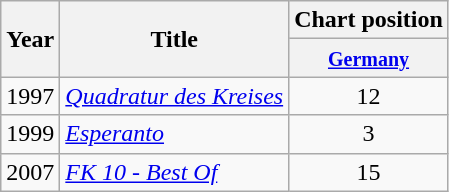<table class="wikitable">
<tr>
<th rowspan="2">Year</th>
<th rowspan="2">Title</th>
<th>Chart position</th>
</tr>
<tr>
<th><small><a href='#'>Germany</a></small></th>
</tr>
<tr>
<td>1997</td>
<td><em><a href='#'>Quadratur des Kreises</a></em></td>
<td align="center">12</td>
</tr>
<tr>
<td>1999</td>
<td><em><a href='#'>Esperanto</a></em></td>
<td align="center">3</td>
</tr>
<tr>
<td>2007</td>
<td><em><a href='#'>FK 10 - Best Of</a></em></td>
<td align="center">15</td>
</tr>
</table>
